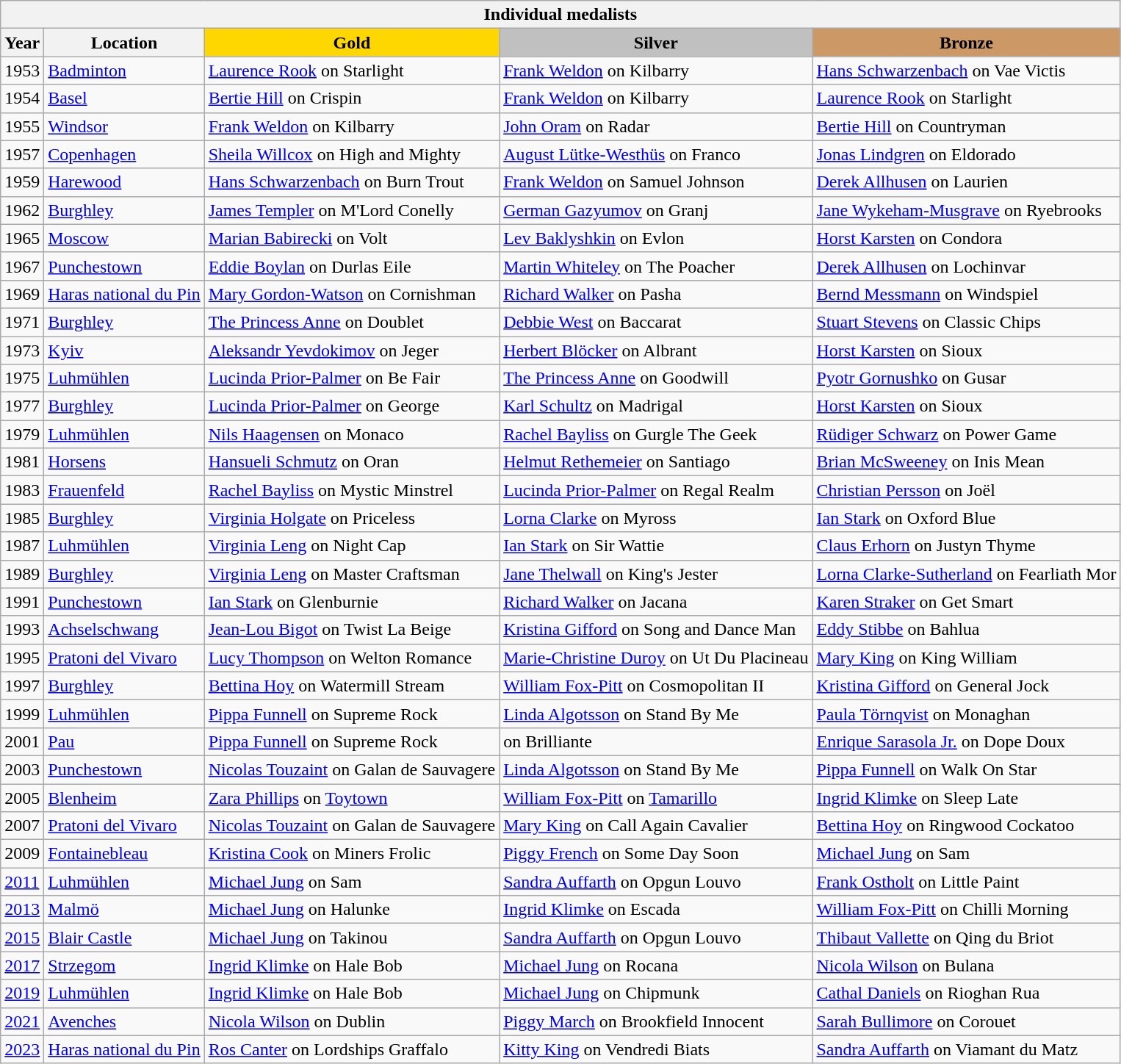<table class="wikitable">
<tr>
<th colspan=6 align="center"><strong>Individual medalists</strong></th>
</tr>
<tr>
<th>Year</th>
<th>Location</th>
<th style="background-color:gold;">Gold</th>
<th style="background-color:silver;">Silver</th>
<th style="background-color:#cc9966;">Bronze</th>
</tr>
<tr>
<td>1953</td>
<td> <a href='#'>Badminton</a></td>
<td> <a href='#'>Laurence Rook</a> on Starlight</td>
<td> <a href='#'>Frank Weldon</a> on Kilbarry</td>
<td> <a href='#'>Hans Schwarzenbach</a> on Vae Victis</td>
</tr>
<tr>
<td>1954</td>
<td> <a href='#'>Basel</a></td>
<td> <a href='#'>Bertie Hill</a> on Crispin</td>
<td> <a href='#'>Frank Weldon</a> on Kilbarry</td>
<td> <a href='#'>Laurence Rook</a> on Starlight</td>
</tr>
<tr>
<td>1955</td>
<td> <a href='#'>Windsor</a></td>
<td> <a href='#'>Frank Weldon</a> on Kilbarry</td>
<td> <a href='#'>John Oram</a> on Radar</td>
<td> <a href='#'>Bertie Hill</a> on Countryman</td>
</tr>
<tr>
<td>1957</td>
<td> <a href='#'>Copenhagen</a></td>
<td> <a href='#'>Sheila Willcox</a> on High and Mighty</td>
<td> <a href='#'>August Lütke-Westhüs</a> on Franco</td>
<td> <a href='#'>Jonas Lindgren</a> on Eldorado</td>
</tr>
<tr>
<td>1959</td>
<td> <a href='#'>Harewood</a></td>
<td> <a href='#'>Hans Schwarzenbach</a> on Burn Trout</td>
<td> <a href='#'>Frank Weldon</a> on Samuel Johnson</td>
<td> <a href='#'>Derek Allhusen</a> on Laurien</td>
</tr>
<tr>
<td>1962</td>
<td> <a href='#'>Burghley</a></td>
<td> <a href='#'>James Templer</a> on M'Lord Conelly</td>
<td> <a href='#'>German Gazyumov</a> on Granj</td>
<td> <a href='#'>Jane Wykeham-Musgrave</a> on Ryebrooks</td>
</tr>
<tr>
<td>1965</td>
<td> <a href='#'>Moscow</a></td>
<td> <a href='#'>Marian Babirecki</a> on Volt</td>
<td> <a href='#'>Lev Baklyshkin</a> on Evlon</td>
<td> <a href='#'>Horst Karsten</a> on Condora</td>
</tr>
<tr>
<td>1967</td>
<td> <a href='#'>Punchestown</a></td>
<td> <a href='#'>Eddie Boylan</a> on Durlas Eile</td>
<td> <a href='#'>Martin Whiteley</a> on The Poacher</td>
<td> <a href='#'>Derek Allhusen</a> on Lochinvar</td>
</tr>
<tr>
<td>1969</td>
<td> <a href='#'>Haras national du Pin</a></td>
<td> <a href='#'>Mary Gordon-Watson</a> on Cornishman</td>
<td> <a href='#'>Richard Walker</a> on Pasha</td>
<td> <a href='#'>Bernd Messmann</a> on Windspiel</td>
</tr>
<tr>
<td>1971</td>
<td> <a href='#'>Burghley</a></td>
<td> <a href='#'>The Princess Anne</a> on Doublet</td>
<td> <a href='#'>Debbie West</a> on Baccarat</td>
<td> <a href='#'>Stuart Stevens</a> on Classic Chips</td>
</tr>
<tr>
<td>1973</td>
<td> <a href='#'>Kyiv</a></td>
<td> <a href='#'>Aleksandr Yevdokimov</a> on Jeger</td>
<td> <a href='#'>Herbert Blöcker</a> on Albrant</td>
<td> <a href='#'>Horst Karsten</a> on Sioux</td>
</tr>
<tr>
<td>1975</td>
<td> <a href='#'>Luhmühlen</a></td>
<td> <a href='#'>Lucinda Prior-Palmer</a> on Be Fair</td>
<td> <a href='#'>The Princess Anne</a> on Goodwill</td>
<td> <a href='#'>Pyotr Gornushko</a> on Gusar</td>
</tr>
<tr>
<td>1977</td>
<td> <a href='#'>Burghley</a></td>
<td> <a href='#'>Lucinda Prior-Palmer</a> on George</td>
<td> <a href='#'>Karl Schultz</a> on Madrigal</td>
<td> <a href='#'>Horst Karsten</a> on Sioux</td>
</tr>
<tr>
<td>1979</td>
<td> <a href='#'>Luhmühlen</a></td>
<td> <a href='#'>Nils Haagensen</a> on Monaco</td>
<td> <a href='#'>Rachel Bayliss</a> on Gurgle The Geek</td>
<td> <a href='#'>Rüdiger Schwarz</a> on Power Game</td>
</tr>
<tr>
<td>1981</td>
<td> <a href='#'>Horsens</a></td>
<td> <a href='#'>Hansueli Schmutz</a> on Oran</td>
<td> <a href='#'>Helmut Rethemeier</a> on Santiago</td>
<td> <a href='#'>Brian McSweeney</a> on Inis Mean</td>
</tr>
<tr>
<td>1983</td>
<td> <a href='#'>Frauenfeld</a></td>
<td> <a href='#'>Rachel Bayliss</a> on Mystic Minstrel</td>
<td> <a href='#'>Lucinda Prior-Palmer</a> on Regal Realm</td>
<td> <a href='#'>Christian Persson</a> on Joël</td>
</tr>
<tr>
<td>1985</td>
<td> <a href='#'>Burghley</a></td>
<td> <a href='#'>Virginia Holgate</a> on Priceless</td>
<td> <a href='#'>Lorna Clarke</a> on Myross</td>
<td> <a href='#'>Ian Stark</a> on Oxford Blue</td>
</tr>
<tr>
<td>1987</td>
<td> <a href='#'>Luhmühlen</a></td>
<td> <a href='#'>Virginia Leng</a> on Night Cap</td>
<td> <a href='#'>Ian Stark</a> on Sir Wattie</td>
<td> <a href='#'>Claus Erhorn</a> on Justyn Thyme</td>
</tr>
<tr>
<td>1989</td>
<td> <a href='#'>Burghley</a></td>
<td> <a href='#'>Virginia Leng</a> on Master Craftsman</td>
<td> <a href='#'>Jane Thelwall</a> on King's Jester</td>
<td> <a href='#'>Lorna Clarke-Sutherland</a> on Fearliath Mor</td>
</tr>
<tr>
<td>1991</td>
<td> <a href='#'>Punchestown</a></td>
<td> <a href='#'>Ian Stark</a> on Glenburnie</td>
<td> <a href='#'>Richard Walker</a> on Jacana</td>
<td> <a href='#'>Karen Straker</a> on Get Smart</td>
</tr>
<tr>
<td>1993</td>
<td> <a href='#'>Achselschwang</a></td>
<td> <a href='#'>Jean-Lou Bigot</a> on Twist La Beige</td>
<td> <a href='#'>Kristina Gifford</a> on Song and Dance Man</td>
<td> <a href='#'>Eddy Stibbe</a> on Bahlua</td>
</tr>
<tr>
<td>1995</td>
<td> <a href='#'>Pratoni del Vivaro</a></td>
<td> <a href='#'>Lucy Thompson</a> on Welton Romance</td>
<td> <a href='#'>Marie-Christine Duroy</a> on Ut Du Placineau</td>
<td> <a href='#'>Mary King</a> on King William</td>
</tr>
<tr>
<td>1997</td>
<td> <a href='#'>Burghley</a></td>
<td> <a href='#'>Bettina Hoy</a> on Watermill Stream</td>
<td> <a href='#'>William Fox-Pitt</a> on Cosmopolitan II</td>
<td> <a href='#'>Kristina Gifford</a> on General Jock</td>
</tr>
<tr>
<td>1999</td>
<td> <a href='#'>Luhmühlen</a></td>
<td> <a href='#'>Pippa Funnell</a> on Supreme Rock</td>
<td> <a href='#'>Linda Algotsson</a> on Stand By Me</td>
<td> <a href='#'>Paula Törnqvist</a> on Monaghan</td>
</tr>
<tr>
<td>2001</td>
<td> <a href='#'>Pau</a></td>
<td> <a href='#'>Pippa Funnell</a> on Supreme Rock</td>
<td>  on Brilliante</td>
<td> <a href='#'>Enrique Sarasola Jr.</a> on Dope Doux</td>
</tr>
<tr>
<td>2003</td>
<td> <a href='#'>Punchestown</a></td>
<td> <a href='#'>Nicolas Touzaint</a> on Galan de Sauvagere</td>
<td> <a href='#'>Linda Algotsson</a> on Stand By Me</td>
<td> <a href='#'>Pippa Funnell</a> on Walk On Star</td>
</tr>
<tr>
<td>2005</td>
<td> <a href='#'>Blenheim</a></td>
<td> <a href='#'>Zara Phillips</a> on <a href='#'>Toytown</a></td>
<td> <a href='#'>William Fox-Pitt</a> on <a href='#'>Tamarillo</a></td>
<td> <a href='#'>Ingrid Klimke</a> on Sleep Late</td>
</tr>
<tr>
<td>2007</td>
<td> <a href='#'>Pratoni del Vivaro</a></td>
<td> <a href='#'>Nicolas Touzaint</a> on Galan de Sauvagere</td>
<td> <a href='#'>Mary King</a> on Call Again Cavalier</td>
<td> <a href='#'>Bettina Hoy</a> on Ringwood Cockatoo</td>
</tr>
<tr>
<td>2009</td>
<td> <a href='#'>Fontainebleau</a></td>
<td> <a href='#'>Kristina Cook</a> on Miners Frolic</td>
<td> <a href='#'>Piggy French</a> on Some Day Soon</td>
<td> <a href='#'>Michael Jung</a> on Sam</td>
</tr>
<tr>
<td><a href='#'>2011</a></td>
<td> <a href='#'>Luhmühlen</a></td>
<td> <a href='#'>Michael Jung</a> on Sam</td>
<td> <a href='#'>Sandra Auffarth</a> on Opgun Louvo</td>
<td> <a href='#'>Frank Ostholt</a> on Little Paint</td>
</tr>
<tr>
<td><a href='#'>2013</a></td>
<td> <a href='#'>Malmö</a></td>
<td> <a href='#'>Michael Jung</a> on Halunke</td>
<td> <a href='#'>Ingrid Klimke</a> on Escada</td>
<td> <a href='#'>William Fox-Pitt</a> on Chilli Morning</td>
</tr>
<tr>
<td><a href='#'>2015</a></td>
<td> <a href='#'>Blair Castle</a></td>
<td> <a href='#'>Michael Jung</a> on Takinou</td>
<td> <a href='#'>Sandra Auffarth</a> on Opgun Louvo</td>
<td> <a href='#'>Thibaut Vallette</a> on Qing du Briot</td>
</tr>
<tr>
<td><a href='#'>2017</a></td>
<td> <a href='#'>Strzegom</a></td>
<td> <a href='#'>Ingrid Klimke</a> on Hale Bob</td>
<td> <a href='#'>Michael Jung</a> on Rocana</td>
<td> <a href='#'>Nicola Wilson</a> on Bulana</td>
</tr>
<tr>
<td><a href='#'>2019</a></td>
<td> <a href='#'>Luhmühlen</a></td>
<td> <a href='#'>Ingrid Klimke</a> on Hale Bob</td>
<td> <a href='#'>Michael Jung</a> on Chipmunk</td>
<td> <a href='#'>Cathal Daniels</a> on Rioghan Rua</td>
</tr>
<tr>
<td><a href='#'>2021</a></td>
<td> <a href='#'>Avenches</a></td>
<td> <a href='#'>Nicola Wilson</a> on Dublin</td>
<td> <a href='#'>Piggy March</a> on Brookfield Innocent</td>
<td> <a href='#'>Sarah Bullimore</a> on Corouet</td>
</tr>
<tr>
<td><a href='#'>2023</a></td>
<td> <a href='#'>Haras national du Pin</a></td>
<td> <a href='#'>Ros Canter</a> on Lordships Graffalo</td>
<td> <a href='#'>Kitty King</a> on Vendredi Biats</td>
<td> <a href='#'>Sandra Auffarth</a> on Viamant du Matz</td>
</tr>
</table>
